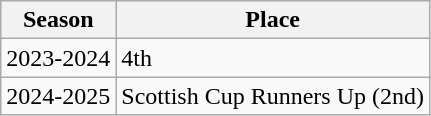<table class="wikitable">
<tr>
<th>Season</th>
<th>Place</th>
</tr>
<tr>
<td>2023-2024</td>
<td>4th</td>
</tr>
<tr>
<td>2024-2025</td>
<td>Scottish Cup Runners Up (2nd)</td>
</tr>
</table>
